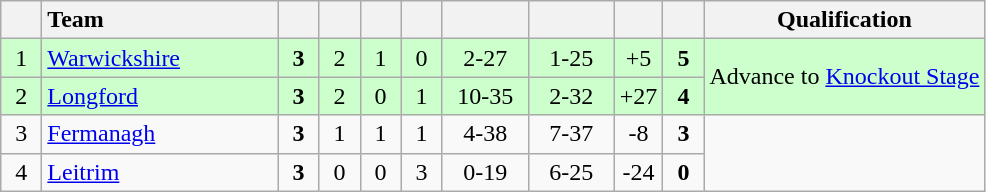<table class="wikitable" style="text-align:center">
<tr>
<th width="20"></th>
<th width="150" style="text-align:left;">Team</th>
<th width="20"></th>
<th width="20"></th>
<th width="20"></th>
<th width="20"></th>
<th width="50"></th>
<th width="50"></th>
<th width="20"></th>
<th width="20"></th>
<th>Qualification</th>
</tr>
<tr style="background:#ccffcc">
<td>1</td>
<td align="left"> <a href='#'>Warwickshire</a></td>
<td><strong>3</strong></td>
<td>2</td>
<td>1</td>
<td>0</td>
<td>2-27</td>
<td>1-25</td>
<td>+5</td>
<td><strong>5</strong></td>
<td rowspan="2">Advance to <a href='#'>Knockout Stage</a></td>
</tr>
<tr style="background:#ccffcc">
<td>2</td>
<td align="left"> <a href='#'>Longford</a></td>
<td><strong>3</strong></td>
<td>2</td>
<td>0</td>
<td>1</td>
<td>10-35</td>
<td>2-32</td>
<td>+27</td>
<td><strong>4</strong></td>
</tr>
<tr>
<td>3</td>
<td align="left"> <a href='#'>Fermanagh</a></td>
<td><strong>3</strong></td>
<td>1</td>
<td>1</td>
<td>1</td>
<td>4-38</td>
<td>7-37</td>
<td>-8</td>
<td><strong>3</strong></td>
<td rowspan="2"></td>
</tr>
<tr>
<td>4</td>
<td align="left"> <a href='#'>Leitrim</a></td>
<td><strong>3</strong></td>
<td>0</td>
<td>0</td>
<td>3</td>
<td>0-19</td>
<td>6-25</td>
<td>-24</td>
<td><strong>0</strong></td>
</tr>
</table>
